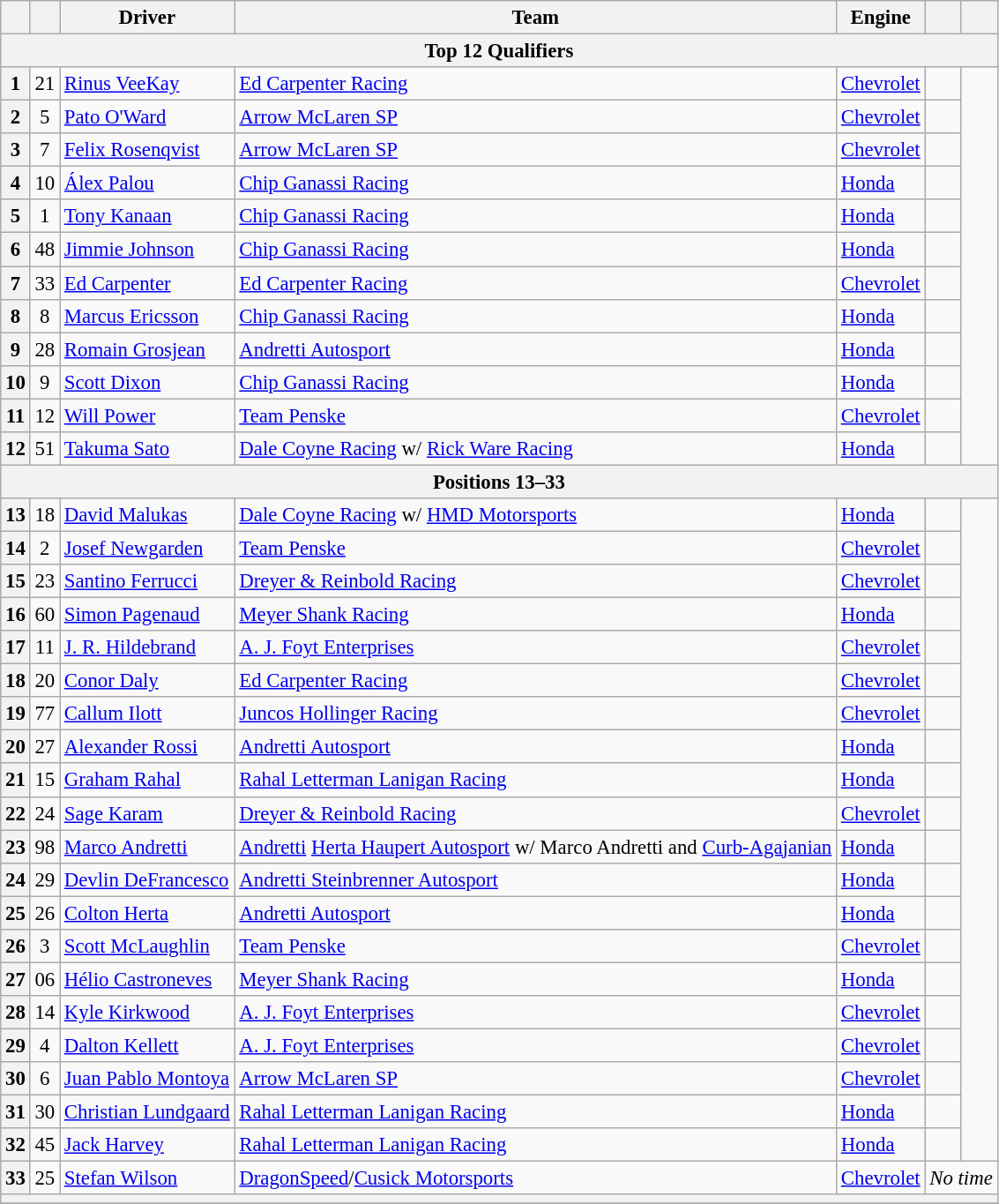<table class="wikitable" style="font-size:95%;">
<tr>
<th></th>
<th></th>
<th>Driver</th>
<th>Team</th>
<th>Engine</th>
<th></th>
<th></th>
</tr>
<tr>
<th colspan=7>Top 12 Qualifiers</th>
</tr>
<tr>
<th>1</th>
<td align="center">21</td>
<td> <a href='#'>Rinus VeeKay</a></td>
<td><a href='#'>Ed Carpenter Racing</a></td>
<td><a href='#'>Chevrolet</a></td>
<td></td>
</tr>
<tr>
<th>2</th>
<td align="center">5</td>
<td> <a href='#'>Pato O'Ward</a></td>
<td><a href='#'>Arrow McLaren SP</a></td>
<td><a href='#'>Chevrolet</a></td>
<td></td>
</tr>
<tr>
<th>3</th>
<td align="center">7</td>
<td> <a href='#'>Felix Rosenqvist</a></td>
<td><a href='#'>Arrow McLaren SP</a></td>
<td><a href='#'>Chevrolet</a></td>
<td></td>
</tr>
<tr>
<th>4</th>
<td align="center">10</td>
<td> <a href='#'>Álex Palou</a></td>
<td><a href='#'>Chip Ganassi Racing</a></td>
<td><a href='#'>Honda</a></td>
<td></td>
</tr>
<tr>
<th>5</th>
<td align="center">1</td>
<td> <a href='#'>Tony Kanaan</a> </td>
<td><a href='#'>Chip Ganassi Racing</a></td>
<td><a href='#'>Honda</a></td>
<td></td>
</tr>
<tr>
<th>6</th>
<td align="center">48</td>
<td> <a href='#'>Jimmie Johnson</a> </td>
<td><a href='#'>Chip Ganassi Racing</a></td>
<td><a href='#'>Honda</a></td>
<td></td>
</tr>
<tr>
<th>7</th>
<td align="center">33</td>
<td> <a href='#'>Ed Carpenter</a></td>
<td><a href='#'>Ed Carpenter Racing</a></td>
<td><a href='#'>Chevrolet</a></td>
<td></td>
</tr>
<tr>
<th>8</th>
<td align="center">8</td>
<td> <a href='#'>Marcus Ericsson</a></td>
<td><a href='#'>Chip Ganassi Racing</a></td>
<td><a href='#'>Honda</a></td>
<td></td>
</tr>
<tr>
<th>9</th>
<td align="center">28</td>
<td> <a href='#'>Romain Grosjean</a> </td>
<td><a href='#'>Andretti Autosport</a></td>
<td><a href='#'>Honda</a></td>
<td></td>
</tr>
<tr>
<th>10</th>
<td align="center">9</td>
<td> <a href='#'>Scott Dixon</a> </td>
<td><a href='#'>Chip Ganassi Racing</a></td>
<td><a href='#'>Honda</a></td>
<td></td>
</tr>
<tr>
<th>11</th>
<td align="center">12</td>
<td> <a href='#'>Will Power</a> </td>
<td><a href='#'>Team Penske</a></td>
<td><a href='#'>Chevrolet</a></td>
<td></td>
</tr>
<tr>
<th>12</th>
<td align="center">51</td>
<td> <a href='#'>Takuma Sato</a> </td>
<td><a href='#'>Dale Coyne Racing</a> w/ <a href='#'>Rick Ware Racing</a></td>
<td><a href='#'>Honda</a></td>
<td></td>
</tr>
<tr>
<th colspan=7>Positions 13–33</th>
</tr>
<tr>
<th>13</th>
<td align="center">18</td>
<td> <a href='#'>David Malukas</a> </td>
<td><a href='#'>Dale Coyne Racing</a> w/ <a href='#'>HMD Motorsports</a></td>
<td><a href='#'>Honda</a></td>
<td></td>
</tr>
<tr>
<th>14</th>
<td align="center">2</td>
<td> <a href='#'>Josef Newgarden</a></td>
<td><a href='#'>Team Penske</a></td>
<td><a href='#'>Chevrolet</a></td>
<td></td>
</tr>
<tr>
<th>15</th>
<td align="center">23</td>
<td> <a href='#'>Santino Ferrucci</a></td>
<td><a href='#'>Dreyer & Reinbold Racing</a></td>
<td><a href='#'>Chevrolet</a></td>
<td></td>
</tr>
<tr>
<th>16</th>
<td align="center">60</td>
<td> <a href='#'>Simon Pagenaud</a> </td>
<td><a href='#'>Meyer Shank Racing</a></td>
<td><a href='#'>Honda</a></td>
<td></td>
</tr>
<tr>
<th>17</th>
<td align="center">11</td>
<td> <a href='#'>J. R. Hildebrand</a></td>
<td><a href='#'>A. J. Foyt Enterprises</a></td>
<td><a href='#'>Chevrolet</a></td>
<td></td>
</tr>
<tr>
<th>18</th>
<td align="center">20</td>
<td> <a href='#'>Conor Daly</a></td>
<td><a href='#'>Ed Carpenter Racing</a></td>
<td><a href='#'>Chevrolet</a></td>
<td></td>
</tr>
<tr>
<th>19</th>
<td align="center">77</td>
<td> <a href='#'>Callum Ilott</a> </td>
<td><a href='#'>Juncos Hollinger Racing</a></td>
<td><a href='#'>Chevrolet</a></td>
<td></td>
</tr>
<tr>
<th>20</th>
<td align="center">27</td>
<td> <a href='#'>Alexander Rossi</a> </td>
<td><a href='#'>Andretti Autosport</a></td>
<td><a href='#'>Honda</a></td>
<td></td>
</tr>
<tr>
<th>21</th>
<td align="center">15</td>
<td> <a href='#'>Graham Rahal</a></td>
<td><a href='#'>Rahal Letterman Lanigan Racing</a></td>
<td><a href='#'>Honda</a></td>
<td></td>
</tr>
<tr>
<th>22</th>
<td align="center">24</td>
<td> <a href='#'>Sage Karam</a></td>
<td><a href='#'>Dreyer & Reinbold Racing</a></td>
<td><a href='#'>Chevrolet</a></td>
<td></td>
</tr>
<tr>
<th>23</th>
<td align="center">98</td>
<td> <a href='#'>Marco Andretti</a></td>
<td><a href='#'>Andretti</a> <a href='#'>Herta Haupert Autosport</a> w/ Marco Andretti and <a href='#'>Curb-Agajanian</a></td>
<td><a href='#'>Honda</a></td>
<td></td>
</tr>
<tr>
<th>24</th>
<td align="center">29</td>
<td> <a href='#'>Devlin DeFrancesco</a> </td>
<td><a href='#'>Andretti Steinbrenner Autosport</a></td>
<td><a href='#'>Honda</a></td>
<td></td>
</tr>
<tr>
<th>25</th>
<td align="center">26</td>
<td> <a href='#'>Colton Herta</a></td>
<td><a href='#'>Andretti Autosport</a></td>
<td><a href='#'>Honda</a></td>
<td></td>
</tr>
<tr>
<th>26</th>
<td align="center">3</td>
<td> <a href='#'>Scott McLaughlin</a></td>
<td><a href='#'>Team Penske</a></td>
<td><a href='#'>Chevrolet</a></td>
<td></td>
</tr>
<tr>
<th>27</th>
<td align="center">06</td>
<td> <a href='#'>Hélio Castroneves</a> </td>
<td><a href='#'>Meyer Shank Racing</a></td>
<td><a href='#'>Honda</a></td>
<td></td>
</tr>
<tr>
<th>28</th>
<td align="center">14</td>
<td> <a href='#'>Kyle Kirkwood</a> </td>
<td><a href='#'>A. J. Foyt Enterprises</a></td>
<td><a href='#'>Chevrolet</a></td>
<td></td>
</tr>
<tr>
<th>29</th>
<td align="center">4</td>
<td> <a href='#'>Dalton Kellett</a></td>
<td><a href='#'>A. J. Foyt Enterprises</a></td>
<td><a href='#'>Chevrolet</a></td>
<td></td>
</tr>
<tr>
<th>30</th>
<td align="center">6</td>
<td> <a href='#'>Juan Pablo Montoya</a> </td>
<td><a href='#'>Arrow McLaren SP</a></td>
<td><a href='#'>Chevrolet</a></td>
<td></td>
</tr>
<tr>
<th>31</th>
<td align="center">30</td>
<td> <a href='#'>Christian Lundgaard</a> </td>
<td><a href='#'>Rahal Letterman Lanigan Racing</a></td>
<td><a href='#'>Honda</a></td>
<td></td>
</tr>
<tr>
<th>32</th>
<td align="center">45</td>
<td> <a href='#'>Jack Harvey</a></td>
<td><a href='#'>Rahal Letterman Lanigan Racing</a></td>
<td><a href='#'>Honda</a></td>
<td></td>
</tr>
<tr>
<th>33</th>
<td align="center">25</td>
<td> <a href='#'>Stefan Wilson</a></td>
<td><a href='#'>DragonSpeed</a>/<a href='#'>Cusick Motorsports</a></td>
<td><a href='#'>Chevrolet</a></td>
<td colspan=2 align=center><em>No time</em></td>
</tr>
<tr>
<th colspan=7></th>
</tr>
<tr>
</tr>
</table>
